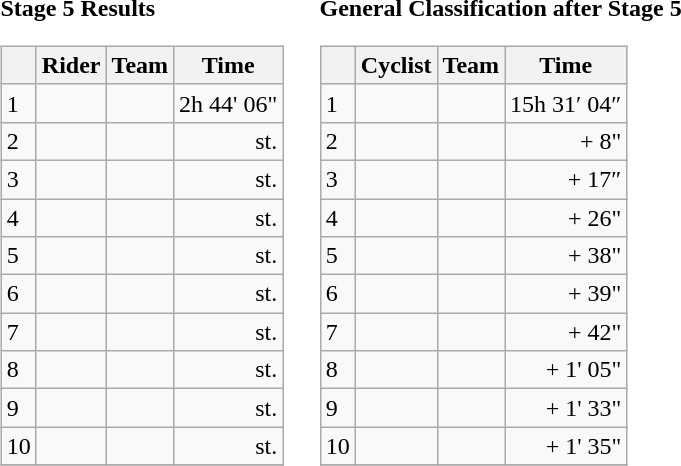<table>
<tr>
<td><strong>Stage 5 Results</strong><br><table class="wikitable">
<tr>
<th></th>
<th>Rider</th>
<th>Team</th>
<th>Time</th>
</tr>
<tr>
<td>1</td>
<td></td>
<td></td>
<td align="right">2h 44' 06"</td>
</tr>
<tr>
<td>2</td>
<td></td>
<td></td>
<td align="right">st.</td>
</tr>
<tr>
<td>3</td>
<td></td>
<td></td>
<td align="right">st.</td>
</tr>
<tr>
<td>4</td>
<td></td>
<td></td>
<td align="right">st.</td>
</tr>
<tr>
<td>5</td>
<td></td>
<td></td>
<td align="right">st.</td>
</tr>
<tr>
<td>6</td>
<td></td>
<td></td>
<td align="right">st.</td>
</tr>
<tr>
<td>7</td>
<td></td>
<td></td>
<td align="right">st.</td>
</tr>
<tr>
<td>8</td>
<td></td>
<td></td>
<td align="right">st.</td>
</tr>
<tr>
<td>9</td>
<td></td>
<td></td>
<td align="right">st.</td>
</tr>
<tr>
<td>10</td>
<td></td>
<td></td>
<td align="right">st.</td>
</tr>
<tr>
</tr>
</table>
</td>
<td></td>
<td><strong>General Classification after Stage 5</strong><br><table class="wikitable">
<tr>
<th></th>
<th>Cyclist</th>
<th>Team</th>
<th>Time</th>
</tr>
<tr>
<td>1</td>
<td></td>
<td></td>
<td align="right">15h 31′ 04″</td>
</tr>
<tr>
<td>2</td>
<td> </td>
<td></td>
<td align="right">+ 8"</td>
</tr>
<tr>
<td>3</td>
<td></td>
<td></td>
<td align="right">+ 17″</td>
</tr>
<tr>
<td>4</td>
<td></td>
<td></td>
<td align="right">+ 26"</td>
</tr>
<tr>
<td>5</td>
<td></td>
<td></td>
<td align="right">+ 38"</td>
</tr>
<tr>
<td>6</td>
<td></td>
<td></td>
<td align="right">+ 39"</td>
</tr>
<tr>
<td>7</td>
<td></td>
<td></td>
<td align="right">+ 42"</td>
</tr>
<tr>
<td>8</td>
<td></td>
<td></td>
<td align="right">+ 1' 05"</td>
</tr>
<tr>
<td>9</td>
<td></td>
<td></td>
<td align="right">+ 1' 33"</td>
</tr>
<tr>
<td>10</td>
<td></td>
<td></td>
<td align="right">+ 1' 35"</td>
</tr>
<tr>
</tr>
</table>
</td>
</tr>
</table>
